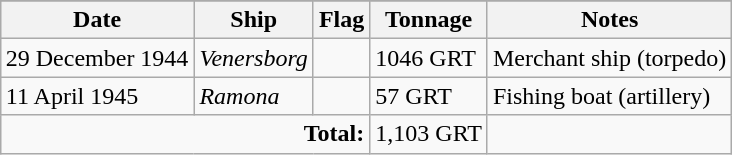<table class="wikitable" style="margin:1em auto;">
<tr>
</tr>
<tr>
<th>Date</th>
<th>Ship</th>
<th>Flag</th>
<th>Tonnage</th>
<th>Notes</th>
</tr>
<tr>
<td>29 December 1944</td>
<td><em>Venersborg</em></td>
<td></td>
<td>1046 GRT</td>
<td>Merchant ship (torpedo)</td>
</tr>
<tr>
<td>11 April 1945</td>
<td><em>Ramona</em></td>
<td></td>
<td>57 GRT</td>
<td>Fishing boat (artillery)</td>
</tr>
<tr>
<td colspan="3" style="text-align:right;"><strong>Total:</strong></td>
<td>1,103 GRT</td>
<td></td>
</tr>
</table>
